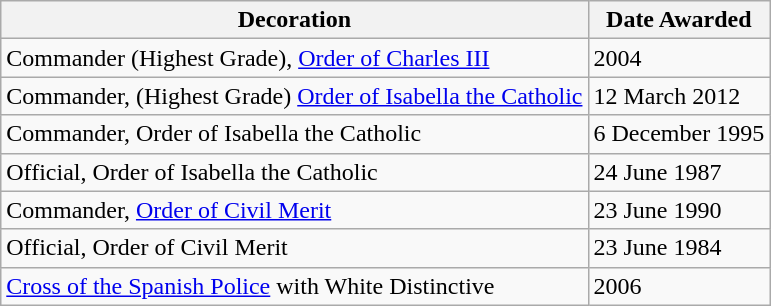<table class="wikitable">
<tr>
<th>Decoration</th>
<th>Date Awarded</th>
</tr>
<tr>
<td>Commander (Highest Grade), <a href='#'>Order of Charles III</a></td>
<td>2004</td>
</tr>
<tr>
<td>Commander, (Highest Grade) <a href='#'>Order of Isabella the Catholic</a></td>
<td>12 March 2012</td>
</tr>
<tr>
<td>Commander, Order of Isabella the Catholic</td>
<td>6 December 1995</td>
</tr>
<tr>
<td>Official, Order of Isabella the Catholic</td>
<td>24 June 1987</td>
</tr>
<tr>
<td>Commander, <a href='#'>Order of Civil Merit</a></td>
<td>23 June 1990</td>
</tr>
<tr>
<td>Official, Order of Civil Merit</td>
<td>23 June 1984</td>
</tr>
<tr>
<td><a href='#'>Cross of the Spanish Police</a> with White Distinctive</td>
<td>2006</td>
</tr>
</table>
